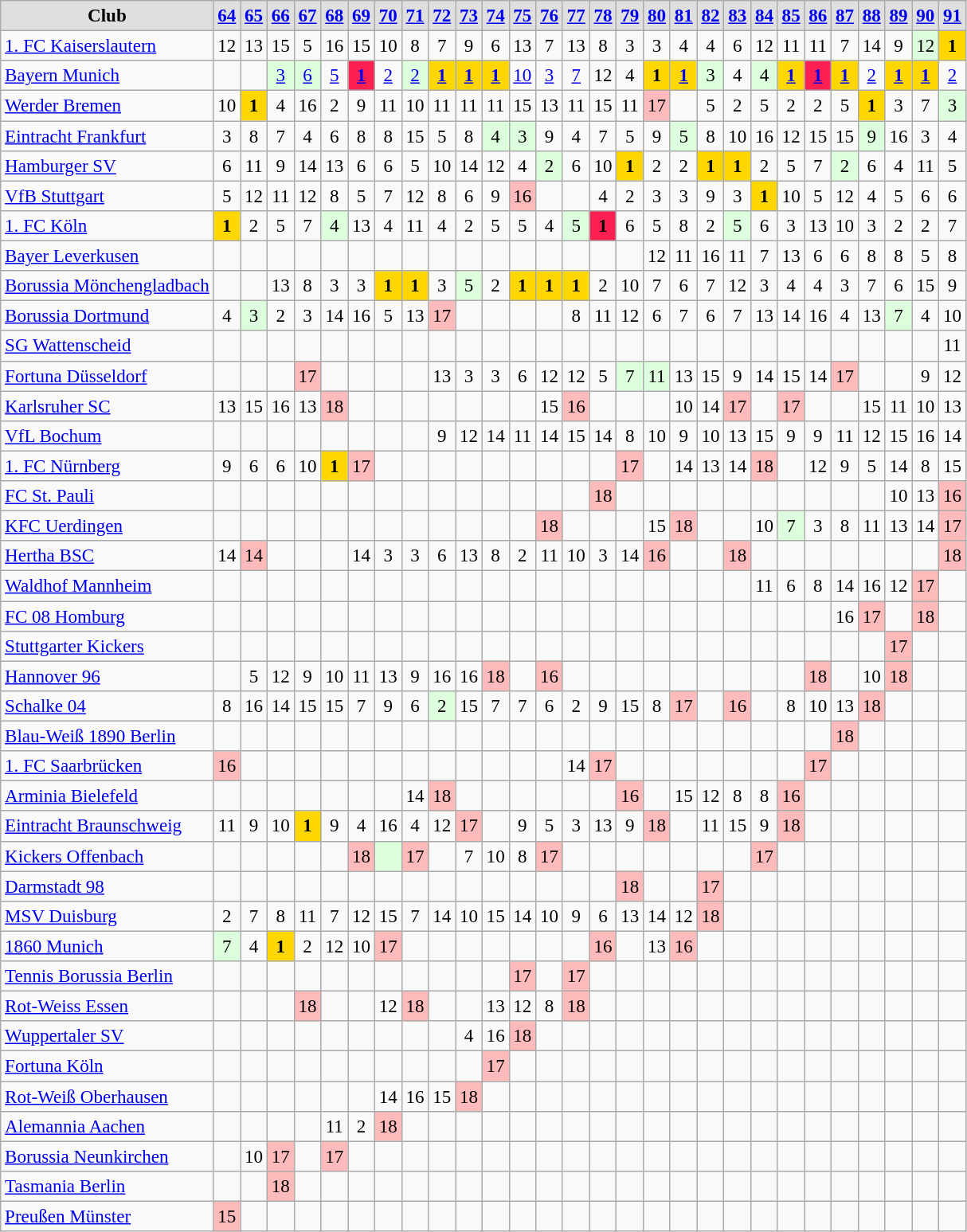<table class="wikitable nowrap" style=font-size:96%>
<tr align="center" style="background:#DFDFDF">
<td align="center"><strong>Club</strong></td>
<td><strong><a href='#'>64</a></strong></td>
<td><strong><a href='#'>65</a></strong></td>
<td><strong><a href='#'>66</a></strong></td>
<td><strong><a href='#'>67</a></strong></td>
<td><strong><a href='#'>68</a></strong></td>
<td><strong><a href='#'>69</a></strong></td>
<td><strong><a href='#'>70</a></strong></td>
<td><strong><a href='#'>71</a></strong></td>
<td><strong><a href='#'>72</a></strong></td>
<td><strong><a href='#'>73</a></strong></td>
<td><strong><a href='#'>74</a></strong></td>
<td><strong><a href='#'>75</a></strong></td>
<td><strong><a href='#'>76</a></strong></td>
<td><strong><a href='#'>77</a></strong></td>
<td><strong><a href='#'>78</a></strong></td>
<td><strong><a href='#'>79</a></strong></td>
<td><strong><a href='#'>80</a></strong></td>
<td><strong><a href='#'>81</a></strong></td>
<td><strong><a href='#'>82</a></strong></td>
<td><strong><a href='#'>83</a></strong></td>
<td><strong><a href='#'>84</a></strong></td>
<td><strong><a href='#'>85</a></strong></td>
<td><strong><a href='#'>86</a></strong></td>
<td><strong><a href='#'>87</a></strong></td>
<td><strong><a href='#'>88</a></strong></td>
<td><strong><a href='#'>89</a></strong></td>
<td><strong><a href='#'>90</a></strong></td>
<td><strong><a href='#'>91</a></strong></td>
</tr>
<tr align="center">
<td align="left"><a href='#'>1. FC Kaiserslautern</a></td>
<td>12</td>
<td>13</td>
<td>15</td>
<td>5</td>
<td>16</td>
<td>15</td>
<td>10</td>
<td>8</td>
<td>7</td>
<td>9</td>
<td>6</td>
<td>13</td>
<td>7</td>
<td>13</td>
<td>8</td>
<td>3</td>
<td>3</td>
<td>4</td>
<td>4</td>
<td>6</td>
<td>12</td>
<td>11</td>
<td>11</td>
<td>7</td>
<td>14</td>
<td>9</td>
<td style="background:#DDFFDD">12</td>
<td style="background:#FFD700"><strong>1</strong></td>
</tr>
<tr align="center">
<td align="left"><a href='#'>Bayern Munich</a></td>
<td></td>
<td></td>
<td style="background:#DDFFDD"><a href='#'>3</a></td>
<td style="background:#DDFFDD"><a href='#'>6</a></td>
<td><a href='#'>5</a></td>
<td style="background:#FF2052"><strong><a href='#'>1</a></strong></td>
<td><a href='#'>2</a></td>
<td style="background:#DDFFDD"><a href='#'>2</a></td>
<td style="background:#FFD700"><strong><a href='#'>1</a></strong></td>
<td style="background:#FFD700"><strong><a href='#'>1</a></strong></td>
<td style="background:#FFD700"><strong><a href='#'>1</a></strong></td>
<td><a href='#'>10</a></td>
<td><a href='#'>3</a></td>
<td><a href='#'>7</a></td>
<td>12</td>
<td>4</td>
<td style="background:#FFD700"><strong>1</strong></td>
<td style="background:#FFD700"><strong><a href='#'>1</a></strong></td>
<td style="background:#DDFFDD">3</td>
<td>4</td>
<td style="background:#DDFFDD">4</td>
<td style="background:#FFD700"><strong><a href='#'>1</a></strong></td>
<td style="background:#FF2052"><strong><a href='#'>1</a></strong></td>
<td style="background:#FFD700"><strong><a href='#'>1</a></strong></td>
<td><a href='#'>2</a></td>
<td style="background:#FFD700"><strong><a href='#'>1</a></strong></td>
<td style="background:#FFD700"><strong><a href='#'>1</a></strong></td>
<td><a href='#'>2</a></td>
</tr>
<tr align="center">
<td align="left"><a href='#'>Werder Bremen</a></td>
<td>10</td>
<td style="background:#FFD700"><strong>1</strong></td>
<td>4</td>
<td>16</td>
<td>2</td>
<td>9</td>
<td>11</td>
<td>10</td>
<td>11</td>
<td>11</td>
<td>11</td>
<td>15</td>
<td>13</td>
<td>11</td>
<td>15</td>
<td>11</td>
<td style="background:#FFBBBB">17</td>
<td></td>
<td>5</td>
<td>2</td>
<td>5</td>
<td>2</td>
<td>2</td>
<td>5</td>
<td style="background:#FFD700"><strong>1</strong></td>
<td>3</td>
<td>7</td>
<td style="background:#DDFFDD">3</td>
</tr>
<tr align="center">
<td align="left"><a href='#'>Eintracht Frankfurt</a></td>
<td>3</td>
<td>8</td>
<td>7</td>
<td>4</td>
<td>6</td>
<td>8</td>
<td>8</td>
<td>15</td>
<td>5</td>
<td>8</td>
<td style="background:#DDFFDD">4</td>
<td style="background:#DDFFDD">3</td>
<td>9</td>
<td>4</td>
<td>7</td>
<td>5</td>
<td>9</td>
<td style="background:#DDFFDD">5</td>
<td>8</td>
<td>10</td>
<td>16</td>
<td>12</td>
<td>15</td>
<td>15</td>
<td style="background:#DDFFDD">9</td>
<td>16</td>
<td>3</td>
<td>4</td>
</tr>
<tr align="center">
<td align="left"><a href='#'>Hamburger SV</a></td>
<td>6</td>
<td>11</td>
<td>9</td>
<td>14</td>
<td>13</td>
<td>6</td>
<td>6</td>
<td>5</td>
<td>10</td>
<td>14</td>
<td>12</td>
<td>4</td>
<td style="background:#DDFFDD">2</td>
<td>6</td>
<td>10</td>
<td style="background:#FFD700"><strong>1</strong></td>
<td>2</td>
<td>2</td>
<td style="background:#FFD700"><strong>1</strong></td>
<td style="background:#FFD700"><strong>1</strong></td>
<td>2</td>
<td>5</td>
<td>7</td>
<td style="background:#DDFFDD">2</td>
<td>6</td>
<td>4</td>
<td>11</td>
<td>5</td>
</tr>
<tr align="center">
<td align="left"><a href='#'>VfB Stuttgart</a></td>
<td>5</td>
<td>12</td>
<td>11</td>
<td>12</td>
<td>8</td>
<td>5</td>
<td>7</td>
<td>12</td>
<td>8</td>
<td>6</td>
<td>9</td>
<td style="background:#FFBBBB">16</td>
<td></td>
<td></td>
<td>4</td>
<td>2</td>
<td>3</td>
<td>3</td>
<td>9</td>
<td>3</td>
<td style="background:#FFD700"><strong>1</strong></td>
<td>10</td>
<td>5</td>
<td>12</td>
<td>4</td>
<td>5</td>
<td>6</td>
<td>6</td>
</tr>
<tr align="center">
<td align="left"><a href='#'>1. FC Köln</a></td>
<td style="background:#FFD700"><strong>1</strong></td>
<td>2</td>
<td>5</td>
<td>7</td>
<td style="background:#DDFFDD">4</td>
<td>13</td>
<td>4</td>
<td>11</td>
<td>4</td>
<td>2</td>
<td>5</td>
<td>5</td>
<td>4</td>
<td style="background:#DDFFDD">5</td>
<td style="background:#FF2052"><strong>1</strong></td>
<td>6</td>
<td>5</td>
<td>8</td>
<td>2</td>
<td style="background:#DDFFDD">5</td>
<td>6</td>
<td>3</td>
<td>13</td>
<td>10</td>
<td>3</td>
<td>2</td>
<td>2</td>
<td>7</td>
</tr>
<tr align="center">
<td align="left"><a href='#'>Bayer Leverkusen</a></td>
<td></td>
<td></td>
<td></td>
<td></td>
<td></td>
<td></td>
<td></td>
<td></td>
<td></td>
<td></td>
<td></td>
<td></td>
<td></td>
<td></td>
<td></td>
<td></td>
<td>12</td>
<td>11</td>
<td>16</td>
<td>11</td>
<td>7</td>
<td>13</td>
<td>6</td>
<td>6</td>
<td>8</td>
<td>8</td>
<td>5</td>
<td>8</td>
</tr>
<tr align="center">
<td align="left"><a href='#'>Borussia Mönchengladbach</a></td>
<td></td>
<td></td>
<td>13</td>
<td>8</td>
<td>3</td>
<td>3</td>
<td style="background:#FFD700"><strong>1</strong></td>
<td style="background:#FFD700"><strong>1</strong></td>
<td>3</td>
<td style="background:#DDFFDD">5</td>
<td>2</td>
<td style="background:#FFD700"><strong>1</strong></td>
<td style="background:#FFD700"><strong>1</strong></td>
<td style="background:#FFD700"><strong>1</strong></td>
<td>2</td>
<td>10</td>
<td>7</td>
<td>6</td>
<td>7</td>
<td>12</td>
<td>3</td>
<td>4</td>
<td>4</td>
<td>3</td>
<td>7</td>
<td>6</td>
<td>15</td>
<td>9</td>
</tr>
<tr align="center">
<td align="left"><a href='#'>Borussia Dortmund</a></td>
<td>4</td>
<td style="background:#DDFFDD">3</td>
<td>2</td>
<td>3</td>
<td>14</td>
<td>16</td>
<td>5</td>
<td>13</td>
<td style="background:#FFBBBB">17</td>
<td></td>
<td></td>
<td></td>
<td></td>
<td>8</td>
<td>11</td>
<td>12</td>
<td>6</td>
<td>7</td>
<td>6</td>
<td>7</td>
<td>13</td>
<td>14</td>
<td>16</td>
<td>4</td>
<td>13</td>
<td style="background:#DDFFDD">7</td>
<td>4</td>
<td>10</td>
</tr>
<tr align="center">
<td align="left"><a href='#'>SG Wattenscheid</a></td>
<td></td>
<td></td>
<td></td>
<td></td>
<td></td>
<td></td>
<td></td>
<td></td>
<td></td>
<td></td>
<td></td>
<td></td>
<td></td>
<td></td>
<td></td>
<td></td>
<td></td>
<td></td>
<td></td>
<td></td>
<td></td>
<td></td>
<td></td>
<td></td>
<td></td>
<td></td>
<td></td>
<td>11</td>
</tr>
<tr align="center">
<td align="left"><a href='#'>Fortuna Düsseldorf</a></td>
<td></td>
<td></td>
<td></td>
<td style="background:#FFBBBB">17</td>
<td></td>
<td></td>
<td></td>
<td></td>
<td>13</td>
<td>3</td>
<td>3</td>
<td>6</td>
<td>12</td>
<td>12</td>
<td>5</td>
<td style="background:#DDFFDD">7</td>
<td style="background:#DDFFDD">11</td>
<td>13</td>
<td>15</td>
<td>9</td>
<td>14</td>
<td>15</td>
<td>14</td>
<td style="background:#FFBBBB">17</td>
<td></td>
<td></td>
<td>9</td>
<td>12</td>
</tr>
<tr align="center">
<td align="left"><a href='#'>Karlsruher SC</a></td>
<td>13</td>
<td>15</td>
<td>16</td>
<td>13</td>
<td style="background:#FFBBBB">18</td>
<td></td>
<td></td>
<td></td>
<td></td>
<td></td>
<td></td>
<td></td>
<td>15</td>
<td style="background:#FFBBBB">16</td>
<td></td>
<td></td>
<td></td>
<td>10</td>
<td>14</td>
<td style="background:#FFBBBB">17</td>
<td></td>
<td style="background:#FFBBBB">17</td>
<td></td>
<td></td>
<td>15</td>
<td>11</td>
<td>10</td>
<td>13</td>
</tr>
<tr align="center">
<td align="left"><a href='#'>VfL Bochum</a></td>
<td></td>
<td></td>
<td></td>
<td></td>
<td></td>
<td></td>
<td></td>
<td></td>
<td>9</td>
<td>12</td>
<td>14</td>
<td>11</td>
<td>14</td>
<td>15</td>
<td>14</td>
<td>8</td>
<td>10</td>
<td>9</td>
<td>10</td>
<td>13</td>
<td>15</td>
<td>9</td>
<td>9</td>
<td>11</td>
<td>12</td>
<td>15</td>
<td>16</td>
<td>14</td>
</tr>
<tr align="center">
<td align="left"><a href='#'>1. FC Nürnberg</a></td>
<td>9</td>
<td>6</td>
<td>6</td>
<td>10</td>
<td style="background:#FFD700"><strong>1</strong></td>
<td style="background:#FFBBBB">17</td>
<td></td>
<td></td>
<td></td>
<td></td>
<td></td>
<td></td>
<td></td>
<td></td>
<td></td>
<td style="background:#FFBBBB">17</td>
<td></td>
<td>14</td>
<td>13</td>
<td>14</td>
<td style="background:#FFBBBB">18</td>
<td></td>
<td>12</td>
<td>9</td>
<td>5</td>
<td>14</td>
<td>8</td>
<td>15</td>
</tr>
<tr align="center">
<td align="left"><a href='#'>FC St. Pauli</a></td>
<td></td>
<td></td>
<td></td>
<td></td>
<td></td>
<td></td>
<td></td>
<td></td>
<td></td>
<td></td>
<td></td>
<td></td>
<td></td>
<td></td>
<td style="background:#FFBBBB">18</td>
<td></td>
<td></td>
<td></td>
<td></td>
<td></td>
<td></td>
<td></td>
<td></td>
<td></td>
<td></td>
<td>10</td>
<td>13</td>
<td style="background:#FFBBBB">16</td>
</tr>
<tr align="center">
<td align="left"><a href='#'>KFC Uerdingen</a></td>
<td></td>
<td></td>
<td></td>
<td></td>
<td></td>
<td></td>
<td></td>
<td></td>
<td></td>
<td></td>
<td></td>
<td></td>
<td style="background:#FFBBBB">18</td>
<td></td>
<td></td>
<td></td>
<td>15</td>
<td style="background:#FFBBBB">18</td>
<td></td>
<td></td>
<td>10</td>
<td style="background:#DDFFDD">7</td>
<td>3</td>
<td>8</td>
<td>11</td>
<td>13</td>
<td>14</td>
<td style="background:#FFBBBB">17</td>
</tr>
<tr align="center">
<td align="left"><a href='#'>Hertha BSC</a></td>
<td>14</td>
<td style="background:#FFBBBB">14</td>
<td></td>
<td></td>
<td></td>
<td>14</td>
<td>3</td>
<td>3</td>
<td>6</td>
<td>13</td>
<td>8</td>
<td>2</td>
<td>11</td>
<td>10</td>
<td>3</td>
<td>14</td>
<td style="background:#FFBBBB">16</td>
<td></td>
<td></td>
<td style="background:#FFBBBB">18</td>
<td></td>
<td></td>
<td></td>
<td></td>
<td></td>
<td></td>
<td></td>
<td style="background:#FFBBBB">18</td>
</tr>
<tr align="center">
<td align="left"><a href='#'>Waldhof Mannheim</a></td>
<td></td>
<td></td>
<td></td>
<td></td>
<td></td>
<td></td>
<td></td>
<td></td>
<td></td>
<td></td>
<td></td>
<td></td>
<td></td>
<td></td>
<td></td>
<td></td>
<td></td>
<td></td>
<td></td>
<td></td>
<td>11</td>
<td>6</td>
<td>8</td>
<td>14</td>
<td>16</td>
<td>12</td>
<td style="background:#FFBBBB">17</td>
<td></td>
</tr>
<tr align="center">
<td align="left"><a href='#'>FC 08 Homburg</a></td>
<td></td>
<td></td>
<td></td>
<td></td>
<td></td>
<td></td>
<td></td>
<td></td>
<td></td>
<td></td>
<td></td>
<td></td>
<td></td>
<td></td>
<td></td>
<td></td>
<td></td>
<td></td>
<td></td>
<td></td>
<td></td>
<td></td>
<td></td>
<td>16</td>
<td style="background:#FFBBBB">17</td>
<td></td>
<td style="background:#FFBBBB">18</td>
<td></td>
</tr>
<tr align="center">
<td align="left"><a href='#'>Stuttgarter Kickers</a></td>
<td></td>
<td></td>
<td></td>
<td></td>
<td></td>
<td></td>
<td></td>
<td></td>
<td></td>
<td></td>
<td></td>
<td></td>
<td></td>
<td></td>
<td></td>
<td></td>
<td></td>
<td></td>
<td></td>
<td></td>
<td></td>
<td></td>
<td></td>
<td></td>
<td></td>
<td style="background:#FFBBBB">17</td>
<td></td>
<td></td>
</tr>
<tr align="center">
<td align="left"><a href='#'>Hannover 96</a></td>
<td></td>
<td>5</td>
<td>12</td>
<td>9</td>
<td>10</td>
<td>11</td>
<td>13</td>
<td>9</td>
<td>16</td>
<td>16</td>
<td style="background:#FFBBBB">18</td>
<td></td>
<td style="background:#FFBBBB">16</td>
<td></td>
<td></td>
<td></td>
<td></td>
<td></td>
<td></td>
<td></td>
<td></td>
<td></td>
<td style="background:#FFBBBB">18</td>
<td></td>
<td>10</td>
<td style="background:#FFBBBB">18</td>
<td></td>
<td></td>
</tr>
<tr align="center">
<td align="left"><a href='#'>Schalke 04</a></td>
<td>8</td>
<td>16</td>
<td>14</td>
<td>15</td>
<td>15</td>
<td>7</td>
<td>9</td>
<td>6</td>
<td style="background:#DDFFDD">2</td>
<td>15</td>
<td>7</td>
<td>7</td>
<td>6</td>
<td>2</td>
<td>9</td>
<td>15</td>
<td>8</td>
<td style="background:#FFBBBB">17</td>
<td></td>
<td style="background:#FFBBBB">16</td>
<td></td>
<td>8</td>
<td>10</td>
<td>13</td>
<td style="background:#FFBBBB">18</td>
<td></td>
<td></td>
<td></td>
</tr>
<tr align="center">
<td align="left"><a href='#'>Blau-Weiß 1890 Berlin</a></td>
<td></td>
<td></td>
<td></td>
<td></td>
<td></td>
<td></td>
<td></td>
<td></td>
<td></td>
<td></td>
<td></td>
<td></td>
<td></td>
<td></td>
<td></td>
<td></td>
<td></td>
<td></td>
<td></td>
<td></td>
<td></td>
<td></td>
<td></td>
<td style="background:#FFBBBB">18</td>
<td></td>
<td></td>
<td></td>
<td></td>
</tr>
<tr align="center">
<td align="left"><a href='#'>1. FC Saarbrücken</a></td>
<td style="background:#FFBBBB">16</td>
<td></td>
<td></td>
<td></td>
<td></td>
<td></td>
<td></td>
<td></td>
<td></td>
<td></td>
<td></td>
<td></td>
<td></td>
<td>14</td>
<td style="background:#FFBBBB">17</td>
<td></td>
<td></td>
<td></td>
<td></td>
<td></td>
<td></td>
<td></td>
<td style="background:#FFBBBB">17</td>
<td></td>
<td></td>
<td></td>
<td></td>
<td></td>
</tr>
<tr align="center">
<td align="left"><a href='#'>Arminia Bielefeld</a></td>
<td></td>
<td></td>
<td></td>
<td></td>
<td></td>
<td></td>
<td></td>
<td>14</td>
<td style="background:#FFBBBB">18</td>
<td></td>
<td></td>
<td></td>
<td></td>
<td></td>
<td></td>
<td style="background:#FFBBBB">16</td>
<td></td>
<td>15</td>
<td>12</td>
<td>8</td>
<td>8</td>
<td style="background:#FFBBBB">16</td>
<td></td>
<td></td>
<td></td>
<td></td>
<td></td>
<td></td>
</tr>
<tr align="center">
<td align="left"><a href='#'>Eintracht Braunschweig</a></td>
<td>11</td>
<td>9</td>
<td>10</td>
<td style="background:#FFD700"><strong>1</strong></td>
<td>9</td>
<td>4</td>
<td>16</td>
<td>4</td>
<td>12</td>
<td style="background:#FFBBBB">17</td>
<td></td>
<td>9</td>
<td>5</td>
<td>3</td>
<td>13</td>
<td>9</td>
<td style="background:#FFBBBB">18</td>
<td></td>
<td>11</td>
<td>15</td>
<td>9</td>
<td style="background:#FFBBBB">18</td>
<td></td>
<td></td>
<td></td>
<td></td>
<td></td>
<td></td>
</tr>
<tr align="center">
<td align="left"><a href='#'>Kickers Offenbach</a></td>
<td></td>
<td></td>
<td></td>
<td></td>
<td></td>
<td style="background:#FFBBBB">18</td>
<td style="background:#DDFFDD"></td>
<td style="background:#FFBBBB">17</td>
<td></td>
<td>7</td>
<td>10</td>
<td>8</td>
<td style="background:#FFBBBB">17</td>
<td></td>
<td></td>
<td></td>
<td></td>
<td></td>
<td></td>
<td></td>
<td style="background:#FFBBBB">17</td>
<td></td>
<td></td>
<td></td>
<td></td>
<td></td>
<td></td>
<td></td>
</tr>
<tr align="center">
<td align="left"><a href='#'>Darmstadt 98</a></td>
<td></td>
<td></td>
<td></td>
<td></td>
<td></td>
<td></td>
<td></td>
<td></td>
<td></td>
<td></td>
<td></td>
<td></td>
<td></td>
<td></td>
<td></td>
<td style="background:#FFBBBB">18</td>
<td></td>
<td></td>
<td style="background:#FFBBBB">17</td>
<td></td>
<td></td>
<td></td>
<td></td>
<td></td>
<td></td>
<td></td>
<td></td>
<td></td>
</tr>
<tr align="center">
<td align="left"><a href='#'>MSV Duisburg</a></td>
<td>2</td>
<td>7</td>
<td>8</td>
<td>11</td>
<td>7</td>
<td>12</td>
<td>15</td>
<td>7</td>
<td>14</td>
<td>10</td>
<td>15</td>
<td>14</td>
<td>10</td>
<td>9</td>
<td>6</td>
<td>13</td>
<td>14</td>
<td>12</td>
<td style="background:#FFBBBB">18</td>
<td></td>
<td></td>
<td></td>
<td></td>
<td></td>
<td></td>
<td></td>
<td></td>
<td></td>
</tr>
<tr align="center">
<td align="left"><a href='#'>1860 Munich</a></td>
<td style="background:#DDFFDD">7</td>
<td>4</td>
<td style="background:#FFD700"><strong>1</strong></td>
<td>2</td>
<td>12</td>
<td>10</td>
<td style="background:#FFBBBB">17</td>
<td></td>
<td></td>
<td></td>
<td></td>
<td></td>
<td></td>
<td></td>
<td style="background:#FFBBBB">16</td>
<td></td>
<td>13</td>
<td style="background:#FFBBBB">16</td>
<td></td>
<td></td>
<td></td>
<td></td>
<td></td>
<td></td>
<td></td>
<td></td>
<td></td>
<td></td>
</tr>
<tr align="center">
<td align="left"><a href='#'>Tennis Borussia Berlin</a></td>
<td></td>
<td></td>
<td></td>
<td></td>
<td></td>
<td></td>
<td></td>
<td></td>
<td></td>
<td></td>
<td></td>
<td style="background:#FFBBBB">17</td>
<td></td>
<td style="background:#FFBBBB">17</td>
<td></td>
<td></td>
<td></td>
<td></td>
<td></td>
<td></td>
<td></td>
<td></td>
<td></td>
<td></td>
<td></td>
<td></td>
<td></td>
<td></td>
</tr>
<tr align="center">
<td align="left"><a href='#'>Rot-Weiss Essen</a></td>
<td></td>
<td></td>
<td></td>
<td style="background:#FFBBBB">18</td>
<td></td>
<td></td>
<td>12</td>
<td style="background:#FFBBBB">18</td>
<td></td>
<td></td>
<td>13</td>
<td>12</td>
<td>8</td>
<td style="background:#FFBBBB">18</td>
<td></td>
<td></td>
<td></td>
<td></td>
<td></td>
<td></td>
<td></td>
<td></td>
<td></td>
<td></td>
<td></td>
<td></td>
<td></td>
<td></td>
</tr>
<tr align="center">
<td align="left"><a href='#'>Wuppertaler SV</a></td>
<td></td>
<td></td>
<td></td>
<td></td>
<td></td>
<td></td>
<td></td>
<td></td>
<td></td>
<td>4</td>
<td>16</td>
<td style="background:#FFBBBB">18</td>
<td></td>
<td></td>
<td></td>
<td></td>
<td></td>
<td></td>
<td></td>
<td></td>
<td></td>
<td></td>
<td></td>
<td></td>
<td></td>
<td></td>
<td></td>
<td></td>
</tr>
<tr align="center">
<td align="left"><a href='#'>Fortuna Köln</a></td>
<td></td>
<td></td>
<td></td>
<td></td>
<td></td>
<td></td>
<td></td>
<td></td>
<td></td>
<td></td>
<td style="background:#FFBBBB">17</td>
<td></td>
<td></td>
<td></td>
<td></td>
<td></td>
<td></td>
<td></td>
<td></td>
<td></td>
<td></td>
<td></td>
<td></td>
<td></td>
<td></td>
<td></td>
<td></td>
<td></td>
</tr>
<tr align="center">
<td align="left"><a href='#'>Rot-Weiß Oberhausen</a></td>
<td></td>
<td></td>
<td></td>
<td></td>
<td></td>
<td></td>
<td>14</td>
<td>16</td>
<td>15</td>
<td style="background:#FFBBBB">18</td>
<td></td>
<td></td>
<td></td>
<td></td>
<td></td>
<td></td>
<td></td>
<td></td>
<td></td>
<td></td>
<td></td>
<td></td>
<td></td>
<td></td>
<td></td>
<td></td>
<td></td>
<td></td>
</tr>
<tr align="center">
<td align="left"><a href='#'>Alemannia Aachen</a></td>
<td></td>
<td></td>
<td></td>
<td></td>
<td>11</td>
<td>2</td>
<td style="background:#FFBBBB">18</td>
<td></td>
<td></td>
<td></td>
<td></td>
<td></td>
<td></td>
<td></td>
<td></td>
<td></td>
<td></td>
<td></td>
<td></td>
<td></td>
<td></td>
<td></td>
<td></td>
<td></td>
<td></td>
<td></td>
<td></td>
<td></td>
</tr>
<tr align="center">
<td align="left"><a href='#'>Borussia Neunkirchen</a></td>
<td></td>
<td>10</td>
<td style="background:#FFBBBB">17</td>
<td></td>
<td style="background:#FFBBBB">17</td>
<td></td>
<td></td>
<td></td>
<td></td>
<td></td>
<td></td>
<td></td>
<td></td>
<td></td>
<td></td>
<td></td>
<td></td>
<td></td>
<td></td>
<td></td>
<td></td>
<td></td>
<td></td>
<td></td>
<td></td>
<td></td>
<td></td>
<td></td>
</tr>
<tr align="center">
<td align="left"><a href='#'>Tasmania Berlin</a></td>
<td></td>
<td></td>
<td style="background:#FFBBBB">18</td>
<td></td>
<td></td>
<td></td>
<td></td>
<td></td>
<td></td>
<td></td>
<td></td>
<td></td>
<td></td>
<td></td>
<td></td>
<td></td>
<td></td>
<td></td>
<td></td>
<td></td>
<td></td>
<td></td>
<td></td>
<td></td>
<td></td>
<td></td>
<td></td>
<td></td>
</tr>
<tr align="center">
<td align="left"><a href='#'>Preußen Münster</a></td>
<td style="background:#FFBBBB">15</td>
<td></td>
<td></td>
<td></td>
<td></td>
<td></td>
<td></td>
<td></td>
<td></td>
<td></td>
<td></td>
<td></td>
<td></td>
<td></td>
<td></td>
<td></td>
<td></td>
<td></td>
<td></td>
<td></td>
<td></td>
<td></td>
<td></td>
<td></td>
<td></td>
<td></td>
<td></td>
<td></td>
</tr>
</table>
